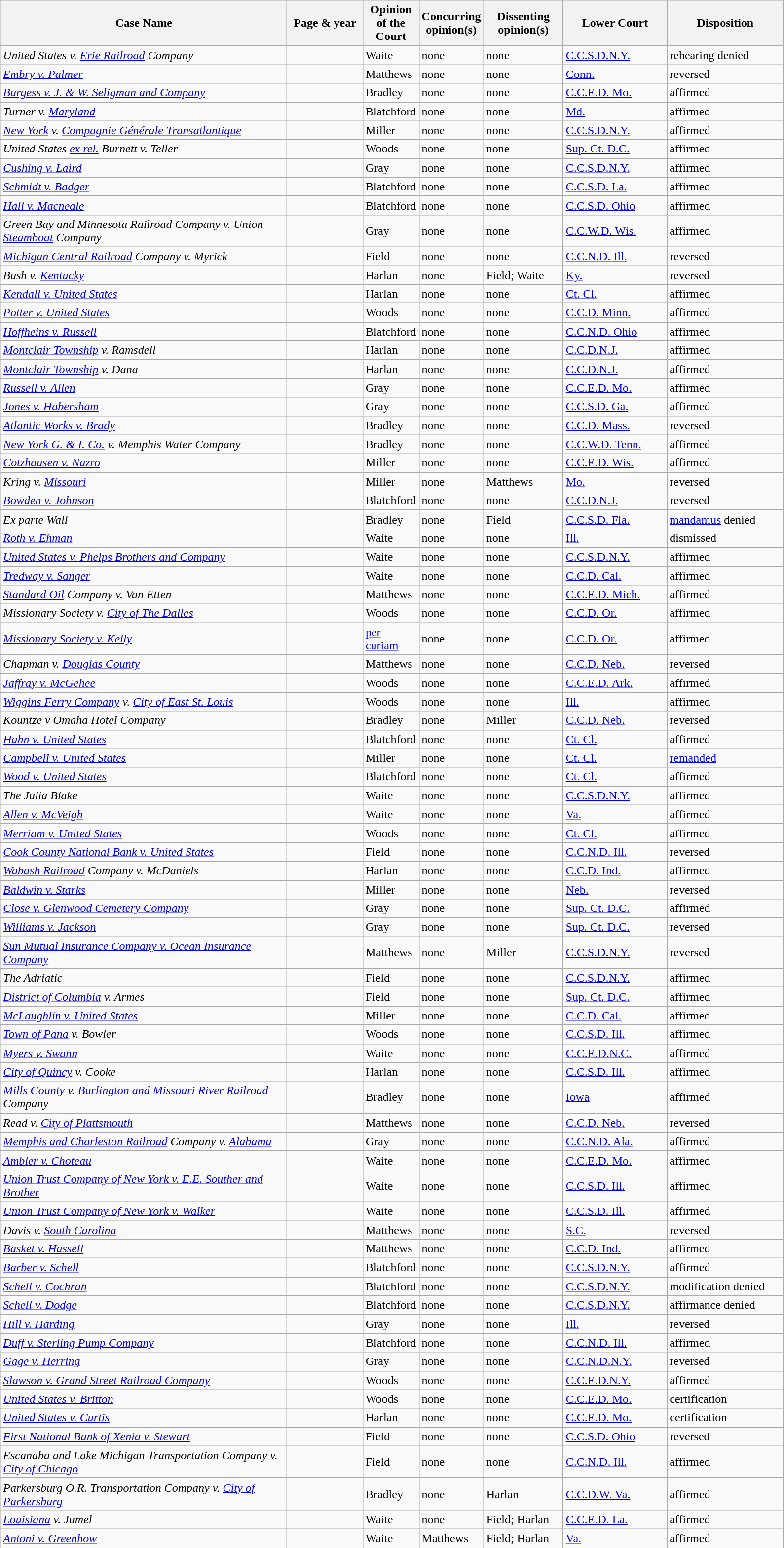<table class="wikitable sortable">
<tr>
<th scope="col" style="width: 380px;">Case Name</th>
<th scope="col" style="width: 95px;">Page & year</th>
<th scope="col" style="width: 10px;">Opinion of the Court</th>
<th scope="col" style="width: 10px;">Concurring opinion(s)</th>
<th scope="col" style="width: 100px;">Dissenting opinion(s)</th>
<th scope="col" style="width: 133px;">Lower Court</th>
<th scope="col" style="width: 150px;">Disposition</th>
</tr>
<tr>
<td><em>United States v. <a href='#'>Erie Railroad</a> Company</em></td>
<td align="right"></td>
<td>Waite</td>
<td>none</td>
<td>none</td>
<td><a href='#'>C.C.S.D.N.Y.</a></td>
<td>rehearing denied</td>
</tr>
<tr>
<td><em><a href='#'>Embry v. Palmer</a></em></td>
<td align="right"></td>
<td>Matthews</td>
<td>none</td>
<td>none</td>
<td><a href='#'>Conn.</a></td>
<td>reversed</td>
</tr>
<tr>
<td><em><a href='#'>Burgess v. J. & W. Seligman and Company</a></em></td>
<td align="right"></td>
<td>Bradley</td>
<td>none</td>
<td>none</td>
<td><a href='#'>C.C.E.D. Mo.</a></td>
<td>affirmed</td>
</tr>
<tr>
<td><em>Turner v. <a href='#'>Maryland</a></em></td>
<td align="right"></td>
<td>Blatchford</td>
<td>none</td>
<td>none</td>
<td><a href='#'>Md.</a></td>
<td>affirmed</td>
</tr>
<tr>
<td><em><a href='#'>New York</a> v. <a href='#'>Compagnie Générale Transatlantique</a></em></td>
<td align="right"></td>
<td>Miller</td>
<td>none</td>
<td>none</td>
<td><a href='#'>C.C.S.D.N.Y.</a></td>
<td>affirmed</td>
</tr>
<tr>
<td><em>United States <a href='#'>ex rel.</a> Burnett v. Teller</em></td>
<td align="right"></td>
<td>Woods</td>
<td>none</td>
<td>none</td>
<td><a href='#'>Sup. Ct. D.C.</a></td>
<td>affirmed</td>
</tr>
<tr>
<td><em><a href='#'>Cushing v. Laird</a></em></td>
<td align="right"></td>
<td>Gray</td>
<td>none</td>
<td>none</td>
<td><a href='#'>C.C.S.D.N.Y.</a></td>
<td>affirmed</td>
</tr>
<tr>
<td><em><a href='#'>Schmidt v. Badger</a></em></td>
<td align="right"></td>
<td>Blatchford</td>
<td>none</td>
<td>none</td>
<td><a href='#'>C.C.S.D. La.</a></td>
<td>affirmed</td>
</tr>
<tr>
<td><em><a href='#'>Hall v. Macneale</a></em></td>
<td align="right"></td>
<td>Blatchford</td>
<td>none</td>
<td>none</td>
<td><a href='#'>C.C.S.D. Ohio</a></td>
<td>affirmed</td>
</tr>
<tr>
<td><em>Green Bay and Minnesota Railroad Company v. Union <a href='#'>Steamboat</a> Company</em></td>
<td align="right"></td>
<td>Gray</td>
<td>none</td>
<td>none</td>
<td><a href='#'>C.C.W.D. Wis.</a></td>
<td>affirmed</td>
</tr>
<tr>
<td><em><a href='#'>Michigan Central Railroad</a> Company v. Myrick</em></td>
<td align="right"></td>
<td>Field</td>
<td>none</td>
<td>none</td>
<td><a href='#'>C.C.N.D. Ill.</a></td>
<td>reversed</td>
</tr>
<tr>
<td><em>Bush v. <a href='#'>Kentucky</a></em></td>
<td align="right"></td>
<td>Harlan</td>
<td>none</td>
<td>Field; Waite</td>
<td><a href='#'>Ky.</a></td>
<td>reversed</td>
</tr>
<tr>
<td><em><a href='#'>Kendall v. United States</a></em></td>
<td align="right"></td>
<td>Harlan</td>
<td>none</td>
<td>none</td>
<td><a href='#'>Ct. Cl.</a></td>
<td>affirmed</td>
</tr>
<tr>
<td><em><a href='#'>Potter v. United States</a></em></td>
<td align="right"></td>
<td>Woods</td>
<td>none</td>
<td>none</td>
<td><a href='#'>C.C.D. Minn.</a></td>
<td>affirmed</td>
</tr>
<tr>
<td><em><a href='#'>Hoffheins v. Russell</a></em></td>
<td align="right"></td>
<td>Blatchford</td>
<td>none</td>
<td>none</td>
<td><a href='#'>C.C.N.D. Ohio</a></td>
<td>affirmed</td>
</tr>
<tr>
<td><em><a href='#'>Montclair Township</a> v. Ramsdell</em></td>
<td align="right"></td>
<td>Harlan</td>
<td>none</td>
<td>none</td>
<td><a href='#'>C.C.D.N.J.</a></td>
<td>affirmed</td>
</tr>
<tr>
<td><em><a href='#'>Montclair Township</a> v. Dana</em></td>
<td align="right"></td>
<td>Harlan</td>
<td>none</td>
<td>none</td>
<td><a href='#'>C.C.D.N.J.</a></td>
<td>affirmed</td>
</tr>
<tr>
<td><em><a href='#'>Russell v. Allen</a></em></td>
<td align="right"></td>
<td>Gray</td>
<td>none</td>
<td>none</td>
<td><a href='#'>C.C.E.D. Mo.</a></td>
<td>affirmed</td>
</tr>
<tr>
<td><em><a href='#'>Jones v. Habersham</a></em></td>
<td align="right"></td>
<td>Gray</td>
<td>none</td>
<td>none</td>
<td><a href='#'>C.C.S.D. Ga.</a></td>
<td>affirmed</td>
</tr>
<tr>
<td><em><a href='#'>Atlantic Works v. Brady</a></em></td>
<td align="right"></td>
<td>Bradley</td>
<td>none</td>
<td>none</td>
<td><a href='#'>C.C.D. Mass.</a></td>
<td>reversed</td>
</tr>
<tr>
<td><em><a href='#'>New York G. & I. Co.</a> v. Memphis Water Company</em></td>
<td align="right"></td>
<td>Bradley</td>
<td>none</td>
<td>none</td>
<td><a href='#'>C.C.W.D. Tenn.</a></td>
<td>affirmed</td>
</tr>
<tr>
<td><em><a href='#'>Cotzhausen v. Nazro</a></em></td>
<td align="right"></td>
<td>Miller</td>
<td>none</td>
<td>none</td>
<td><a href='#'>C.C.E.D. Wis.</a></td>
<td>affirmed</td>
</tr>
<tr>
<td><em>Kring v. <a href='#'>Missouri</a></em></td>
<td align="right"></td>
<td>Miller</td>
<td>none</td>
<td>Matthews</td>
<td><a href='#'>Mo.</a></td>
<td>reversed</td>
</tr>
<tr>
<td><em><a href='#'>Bowden v. Johnson</a></em></td>
<td align="right"></td>
<td>Blatchford</td>
<td>none</td>
<td>none</td>
<td><a href='#'>C.C.D.N.J.</a></td>
<td>reversed</td>
</tr>
<tr>
<td><em>Ex parte Wall</em></td>
<td align="right"></td>
<td>Bradley</td>
<td>none</td>
<td>Field</td>
<td><a href='#'>C.C.S.D. Fla.</a></td>
<td><a href='#'>mandamus</a> denied</td>
</tr>
<tr>
<td><em><a href='#'>Roth v. Ehman</a></em></td>
<td align="right"></td>
<td>Waite</td>
<td>none</td>
<td>none</td>
<td><a href='#'>Ill.</a></td>
<td>dismissed</td>
</tr>
<tr>
<td><em><a href='#'>United States v. Phelps Brothers and Company</a></em></td>
<td align="right"></td>
<td>Waite</td>
<td>none</td>
<td>none</td>
<td><a href='#'>C.C.S.D.N.Y.</a></td>
<td>affirmed</td>
</tr>
<tr>
<td><em><a href='#'>Tredway v. Sanger</a></em></td>
<td align="right"></td>
<td>Waite</td>
<td>none</td>
<td>none</td>
<td><a href='#'>C.C.D. Cal.</a></td>
<td>affirmed</td>
</tr>
<tr>
<td><em><a href='#'>Standard Oil</a> Company v. Van Etten</em></td>
<td align="right"></td>
<td>Matthews</td>
<td>none</td>
<td>none</td>
<td><a href='#'>C.C.E.D. Mich.</a></td>
<td>affirmed</td>
</tr>
<tr>
<td><em>Missionary Society v. <a href='#'>City of The Dalles</a></em></td>
<td align="right"></td>
<td>Woods</td>
<td>none</td>
<td>none</td>
<td><a href='#'>C.C.D. Or.</a></td>
<td>affirmed</td>
</tr>
<tr>
<td><em><a href='#'>Missionary Society v. Kelly</a></em></td>
<td align="right"></td>
<td><a href='#'>per curiam</a></td>
<td>none</td>
<td>none</td>
<td><a href='#'>C.C.D. Or.</a></td>
<td>affirmed</td>
</tr>
<tr>
<td><em>Chapman v. <a href='#'>Douglas County</a></em></td>
<td align="right"></td>
<td>Matthews</td>
<td>none</td>
<td>none</td>
<td><a href='#'>C.C.D. Neb.</a></td>
<td>reversed</td>
</tr>
<tr>
<td><em><a href='#'>Jaffray v. McGehee</a></em></td>
<td align="right"></td>
<td>Woods</td>
<td>none</td>
<td>none</td>
<td><a href='#'>C.C.E.D. Ark.</a></td>
<td>affirmed</td>
</tr>
<tr>
<td><em><a href='#'>Wiggins Ferry Company</a> v. <a href='#'>City of East St. Louis</a></em></td>
<td align="right"></td>
<td>Woods</td>
<td>none</td>
<td>none</td>
<td><a href='#'>Ill.</a></td>
<td>affirmed</td>
</tr>
<tr>
<td><em>Kountze v Omaha Hotel Company</em></td>
<td align="right"></td>
<td>Bradley</td>
<td>none</td>
<td>Miller</td>
<td><a href='#'>C.C.D. Neb.</a></td>
<td>reversed</td>
</tr>
<tr>
<td><em><a href='#'>Hahn v. United States</a></em></td>
<td align="right"></td>
<td>Blatchford</td>
<td>none</td>
<td>none</td>
<td><a href='#'>Ct. Cl.</a></td>
<td>affirmed</td>
</tr>
<tr>
<td><em><a href='#'>Campbell v. United States</a></em></td>
<td align="right"></td>
<td>Miller</td>
<td>none</td>
<td>none</td>
<td><a href='#'>Ct. Cl.</a></td>
<td><a href='#'>remanded</a></td>
</tr>
<tr>
<td><em><a href='#'>Wood v. United States</a></em></td>
<td align="right"></td>
<td>Blatchford</td>
<td>none</td>
<td>none</td>
<td><a href='#'>Ct. Cl.</a></td>
<td>affirmed</td>
</tr>
<tr>
<td><em>The Julia Blake</em></td>
<td align="right"></td>
<td>Waite</td>
<td>none</td>
<td>none</td>
<td><a href='#'>C.C.S.D.N.Y.</a></td>
<td>affirmed</td>
</tr>
<tr>
<td><em><a href='#'>Allen v. McVeigh</a></em></td>
<td align="right"></td>
<td>Waite</td>
<td>none</td>
<td>none</td>
<td><a href='#'>Va.</a></td>
<td>affirmed</td>
</tr>
<tr>
<td><em><a href='#'>Merriam v. United States</a></em></td>
<td align="right"></td>
<td>Woods</td>
<td>none</td>
<td>none</td>
<td><a href='#'>Ct. Cl.</a></td>
<td>affirmed</td>
</tr>
<tr>
<td><em><a href='#'>Cook County National Bank v. United States</a></em></td>
<td align="right"></td>
<td>Field</td>
<td>none</td>
<td>none</td>
<td><a href='#'>C.C.N.D. Ill.</a></td>
<td>reversed</td>
</tr>
<tr>
<td><em><a href='#'>Wabash Railroad</a> Company v. McDaniels</em></td>
<td align="right"></td>
<td>Harlan</td>
<td>none</td>
<td>none</td>
<td><a href='#'>C.C.D. Ind.</a></td>
<td>affirmed</td>
</tr>
<tr>
<td><em><a href='#'>Baldwin v. Starks</a></em></td>
<td align="right"></td>
<td>Miller</td>
<td>none</td>
<td>none</td>
<td><a href='#'>Neb.</a></td>
<td>reversed</td>
</tr>
<tr>
<td><em><a href='#'>Close v. Glenwood Cemetery Company</a></em></td>
<td align="right"></td>
<td>Gray</td>
<td>none</td>
<td>none</td>
<td><a href='#'>Sup. Ct. D.C.</a></td>
<td>affirmed</td>
</tr>
<tr>
<td><em><a href='#'>Williams v. Jackson</a></em></td>
<td align="right"></td>
<td>Gray</td>
<td>none</td>
<td>none</td>
<td><a href='#'>Sup. Ct. D.C.</a></td>
<td>reversed</td>
</tr>
<tr>
<td><em><a href='#'>Sun Mutual Insurance Company v. Ocean Insurance Company</a></em></td>
<td align="right"></td>
<td>Matthews</td>
<td>none</td>
<td>Miller</td>
<td><a href='#'>C.C.S.D.N.Y.</a></td>
<td>reversed</td>
</tr>
<tr>
<td><em>The Adriatic</em></td>
<td align="right"></td>
<td>Field</td>
<td>none</td>
<td>none</td>
<td><a href='#'>C.C.S.D.N.Y.</a></td>
<td>affirmed</td>
</tr>
<tr>
<td><em><a href='#'>District of Columbia</a> v. Armes</em></td>
<td align="right"></td>
<td>Field</td>
<td>none</td>
<td>none</td>
<td><a href='#'>Sup. Ct. D.C.</a></td>
<td>affirmed</td>
</tr>
<tr>
<td><em><a href='#'>McLaughlin v. United States</a></em></td>
<td align="right"></td>
<td>Miller</td>
<td>none</td>
<td>none</td>
<td><a href='#'>C.C.D. Cal.</a></td>
<td>affirmed</td>
</tr>
<tr>
<td><em><a href='#'>Town of Pana</a> v. Bowler</em></td>
<td align="right"></td>
<td>Woods</td>
<td>none</td>
<td>none</td>
<td><a href='#'>C.C.S.D. Ill.</a></td>
<td>affirmed</td>
</tr>
<tr>
<td><em><a href='#'>Myers v. Swann</a></em></td>
<td align="right"></td>
<td>Waite</td>
<td>none</td>
<td>none</td>
<td><a href='#'>C.C.E.D.N.C.</a></td>
<td>affirmed</td>
</tr>
<tr>
<td><em><a href='#'>City of Quincy</a> v. Cooke</em></td>
<td align="right"></td>
<td>Harlan</td>
<td>none</td>
<td>none</td>
<td><a href='#'>C.C.S.D. Ill.</a></td>
<td>affirmed</td>
</tr>
<tr>
<td><em><a href='#'>Mills County</a> v. <a href='#'>Burlington and Missouri River Railroad</a> Company</em></td>
<td align="right"></td>
<td>Bradley</td>
<td>none</td>
<td>none</td>
<td><a href='#'>Iowa</a></td>
<td>affirmed</td>
</tr>
<tr>
<td><em>Read v. <a href='#'>City of Plattsmouth</a></em></td>
<td align="right"></td>
<td>Matthews</td>
<td>none</td>
<td>none</td>
<td><a href='#'>C.C.D. Neb.</a></td>
<td>reversed</td>
</tr>
<tr>
<td><em><a href='#'>Memphis and Charleston Railroad</a> Company v. <a href='#'>Alabama</a></em></td>
<td align="right"></td>
<td>Gray</td>
<td>none</td>
<td>none</td>
<td><a href='#'>C.C.N.D. Ala.</a></td>
<td>affirmed</td>
</tr>
<tr>
<td><em><a href='#'>Ambler v. Choteau</a></em></td>
<td align="right"></td>
<td>Waite</td>
<td>none</td>
<td>none</td>
<td><a href='#'>C.C.E.D. Mo.</a></td>
<td>affirmed</td>
</tr>
<tr>
<td><em><a href='#'>Union Trust Company of New York v. E.E. Souther and Brother</a></em></td>
<td align="right"></td>
<td>Waite</td>
<td>none</td>
<td>none</td>
<td><a href='#'>C.C.S.D. Ill.</a></td>
<td>affirmed</td>
</tr>
<tr>
<td><em><a href='#'>Union Trust Company of New York v. Walker</a></em></td>
<td align="right"></td>
<td>Waite</td>
<td>none</td>
<td>none</td>
<td><a href='#'>C.C.S.D. Ill.</a></td>
<td>affirmed</td>
</tr>
<tr>
<td><em>Davis v. <a href='#'>South Carolina</a></em></td>
<td align="right"></td>
<td>Matthews</td>
<td>none</td>
<td>none</td>
<td><a href='#'>S.C.</a></td>
<td>reversed</td>
</tr>
<tr>
<td><em><a href='#'>Basket v. Hassell</a></em></td>
<td align="right"></td>
<td>Matthews</td>
<td>none</td>
<td>none</td>
<td><a href='#'>C.C.D. Ind.</a></td>
<td>affirmed</td>
</tr>
<tr>
<td><em><a href='#'>Barber v. Schell</a></em></td>
<td align="right"></td>
<td>Blatchford</td>
<td>none</td>
<td>none</td>
<td><a href='#'>C.C.S.D.N.Y.</a></td>
<td>affirmed</td>
</tr>
<tr>
<td><em><a href='#'>Schell v. Cochran</a></em></td>
<td align="right"></td>
<td>Blatchford</td>
<td>none</td>
<td>none</td>
<td><a href='#'>C.C.S.D.N.Y.</a></td>
<td>modification denied</td>
</tr>
<tr>
<td><em><a href='#'>Schell v. Dodge</a></em></td>
<td align="right"></td>
<td>Blatchford</td>
<td>none</td>
<td>none</td>
<td><a href='#'>C.C.S.D.N.Y.</a></td>
<td>affirmance denied</td>
</tr>
<tr>
<td><em><a href='#'>Hill v. Harding</a></em></td>
<td align="right"></td>
<td>Gray</td>
<td>none</td>
<td>none</td>
<td><a href='#'>Ill.</a></td>
<td>reversed</td>
</tr>
<tr>
<td><em><a href='#'>Duff v. Sterling Pump Company</a></em></td>
<td align="right"></td>
<td>Blatchford</td>
<td>none</td>
<td>none</td>
<td><a href='#'>C.C.N.D. Ill.</a></td>
<td>affirmed</td>
</tr>
<tr>
<td><em><a href='#'>Gage v. Herring</a></em></td>
<td align="right"></td>
<td>Gray</td>
<td>none</td>
<td>none</td>
<td><a href='#'>C.C.N.D.N.Y.</a></td>
<td>reversed</td>
</tr>
<tr>
<td><em><a href='#'>Slawson v. Grand Street Railroad Company</a></em></td>
<td align="right"></td>
<td>Woods</td>
<td>none</td>
<td>none</td>
<td><a href='#'>C.C.E.D.N.Y.</a></td>
<td>affirmed</td>
</tr>
<tr>
<td><em><a href='#'>United States v. Britton</a></em></td>
<td align="right"></td>
<td>Woods</td>
<td>none</td>
<td>none</td>
<td><a href='#'>C.C.E.D. Mo.</a></td>
<td>certification</td>
</tr>
<tr>
<td><em><a href='#'>United States v. Curtis</a></em></td>
<td align="right"></td>
<td>Harlan</td>
<td>none</td>
<td>none</td>
<td><a href='#'>C.C.E.D. Mo.</a></td>
<td>certification</td>
</tr>
<tr>
<td><em><a href='#'>First National Bank of Xenia v. Stewart</a></em></td>
<td align="right"></td>
<td>Field</td>
<td>none</td>
<td>none</td>
<td><a href='#'>C.C.S.D. Ohio</a></td>
<td>reversed</td>
</tr>
<tr>
<td><em>Escanaba and Lake Michigan Transportation Company v. <a href='#'>City of Chicago</a></em></td>
<td align="right"></td>
<td>Field</td>
<td>none</td>
<td>none</td>
<td><a href='#'>C.C.N.D. Ill.</a></td>
<td>affirmed</td>
</tr>
<tr>
<td><em>Parkersburg O.R. Transportation Company v. <a href='#'>City of Parkersburg</a></em></td>
<td align="right"></td>
<td>Bradley</td>
<td>none</td>
<td>Harlan</td>
<td><a href='#'>C.C.D.W. Va.</a></td>
<td>affirmed</td>
</tr>
<tr>
<td><em><a href='#'>Louisiana</a> v. Jumel</em></td>
<td align="right"></td>
<td>Waite</td>
<td>none</td>
<td>Field; Harlan</td>
<td><a href='#'>C.C.E.D. La.</a></td>
<td>affirmed</td>
</tr>
<tr>
<td><em><a href='#'>Antoni v. Greenhow</a></em></td>
<td align="right"></td>
<td>Waite</td>
<td>Matthews</td>
<td>Field; Harlan</td>
<td><a href='#'>Va.</a></td>
<td>affirmed</td>
</tr>
<tr>
</tr>
</table>
